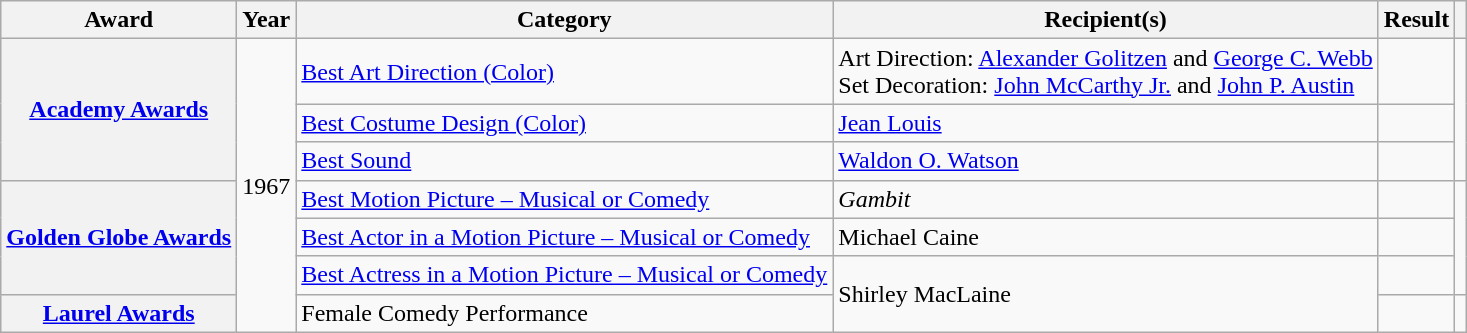<table class="wikitable plainrowheaders">
<tr>
<th scope="col">Award</th>
<th scope="col">Year</th>
<th scope="col">Category</th>
<th scope="col">Recipient(s)</th>
<th scope="col">Result</th>
<th scope="col"></th>
</tr>
<tr>
<th scope="row" rowspan="3"><a href='#'>Academy Awards</a></th>
<td rowspan="7">1967</td>
<td><a href='#'>Best Art Direction (Color)</a></td>
<td>Art Direction: <a href='#'>Alexander Golitzen</a> and <a href='#'>George C. Webb</a><br>Set Decoration: <a href='#'>John McCarthy Jr.</a> and <a href='#'>John P. Austin</a></td>
<td></td>
<td rowspan="3"></td>
</tr>
<tr>
<td><a href='#'>Best Costume Design (Color)</a></td>
<td><a href='#'>Jean Louis</a></td>
<td></td>
</tr>
<tr>
<td><a href='#'>Best Sound</a></td>
<td><a href='#'>Waldon O. Watson</a></td>
<td></td>
</tr>
<tr>
<th scope="row" rowspan="3"><a href='#'>Golden Globe Awards</a></th>
<td><a href='#'>Best Motion Picture – Musical or Comedy</a></td>
<td><em>Gambit</em></td>
<td></td>
<td rowspan="3"></td>
</tr>
<tr>
<td><a href='#'>Best Actor in a Motion Picture – Musical or Comedy</a></td>
<td>Michael Caine</td>
<td></td>
</tr>
<tr>
<td><a href='#'>Best Actress in a Motion Picture – Musical or Comedy</a></td>
<td rowspan="2">Shirley MacLaine</td>
<td></td>
</tr>
<tr>
<th scope="row"><a href='#'>Laurel Awards</a></th>
<td>Female Comedy Performance</td>
<td></td>
<td></td>
</tr>
</table>
